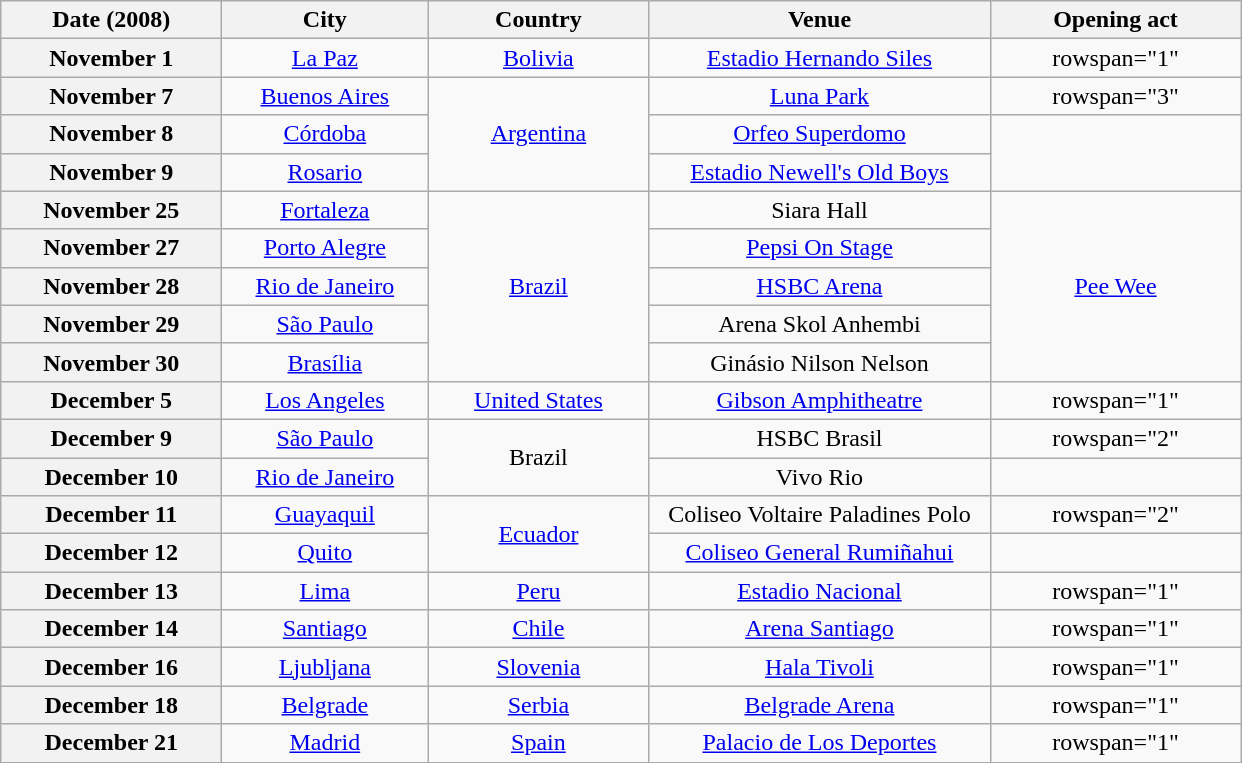<table class="wikitable plainrowheaders" style="text-align:center;">
<tr>
<th width="140">Date (2008)</th>
<th width="130">City</th>
<th width="140">Country</th>
<th width="220">Venue</th>
<th scope="col" style="width:10em;">Opening act</th>
</tr>
<tr>
<th scope="row" style="text-align:center;">November 1</th>
<td align="center"><a href='#'>La Paz</a></td>
<td align="center"><a href='#'>Bolivia</a></td>
<td align="center"><a href='#'>Estadio Hernando Siles</a></td>
<td>rowspan="1" </td>
</tr>
<tr>
<th scope="row" style="text-align:center;">November 7</th>
<td align="center"><a href='#'>Buenos Aires</a></td>
<td align="center" rowspan="3"><a href='#'>Argentina</a></td>
<td align="center"><a href='#'>Luna Park</a></td>
<td>rowspan="3" </td>
</tr>
<tr>
<th scope="row" style="text-align:center;">November 8</th>
<td align="center"><a href='#'>Córdoba</a></td>
<td align="center"><a href='#'>Orfeo Superdomo</a></td>
</tr>
<tr>
<th scope="row" style="text-align:center;">November 9</th>
<td align="center"><a href='#'>Rosario</a></td>
<td align="center"><a href='#'>Estadio Newell's Old Boys</a></td>
</tr>
<tr>
<th scope="row" style="text-align:center;">November 25</th>
<td align="center"><a href='#'>Fortaleza</a></td>
<td align="center" rowspan="5"><a href='#'>Brazil</a></td>
<td align="center">Siara Hall</td>
<td align="center" rowspan="5"><a href='#'>Pee Wee</a></td>
</tr>
<tr>
<th scope="row" style="text-align:center;">November 27</th>
<td align="center"><a href='#'>Porto Alegre</a></td>
<td align="center"><a href='#'>Pepsi On Stage</a></td>
</tr>
<tr>
<th scope="row" style="text-align:center;">November 28</th>
<td align="center"><a href='#'>Rio de Janeiro</a></td>
<td align="center"><a href='#'>HSBC Arena</a></td>
</tr>
<tr>
<th scope="row" style="text-align:center;">November 29</th>
<td align="center"><a href='#'>São Paulo</a></td>
<td align="center">Arena Skol Anhembi</td>
</tr>
<tr>
<th scope="row" style="text-align:center;">November 30</th>
<td align="center"><a href='#'>Brasília</a></td>
<td align="center">Ginásio Nilson Nelson</td>
</tr>
<tr>
<th scope="row" style="text-align:center;">December 5</th>
<td align="center"><a href='#'>Los Angeles</a></td>
<td align="center"><a href='#'>United States</a></td>
<td align="center"><a href='#'>Gibson Amphitheatre</a></td>
<td>rowspan="1" </td>
</tr>
<tr>
<th scope="row" style="text-align:center;">December 9</th>
<td align="center"><a href='#'>São Paulo</a></td>
<td align="center" rowspan="2">Brazil</td>
<td align="center">HSBC Brasil</td>
<td>rowspan="2" </td>
</tr>
<tr>
<th scope="row" style="text-align:center;">December 10</th>
<td align="center"><a href='#'>Rio de Janeiro</a></td>
<td align="center">Vivo Rio</td>
</tr>
<tr>
<th scope="row" style="text-align:center;">December 11</th>
<td align="center"><a href='#'>Guayaquil</a></td>
<td align="center" rowspan="2"><a href='#'>Ecuador</a></td>
<td align="center">Coliseo Voltaire Paladines Polo</td>
<td>rowspan="2" </td>
</tr>
<tr>
<th scope="row" style="text-align:center;">December 12</th>
<td align="center"><a href='#'>Quito</a></td>
<td align="center"><a href='#'>Coliseo General Rumiñahui</a></td>
</tr>
<tr>
<th scope="row" style="text-align:center;">December 13</th>
<td align="center"><a href='#'>Lima</a></td>
<td align="center"><a href='#'>Peru</a></td>
<td align="center"><a href='#'>Estadio Nacional</a></td>
<td>rowspan="1" </td>
</tr>
<tr>
<th scope="row" style="text-align:center;">December 14</th>
<td align="center"><a href='#'>Santiago</a></td>
<td align="center"><a href='#'>Chile</a></td>
<td align="center"><a href='#'>Arena Santiago</a></td>
<td>rowspan="1" </td>
</tr>
<tr>
<th scope="row" style="text-align:center;">December 16</th>
<td align="center"><a href='#'>Ljubljana</a></td>
<td align="center"><a href='#'>Slovenia</a></td>
<td align="center"><a href='#'>Hala Tivoli</a></td>
<td>rowspan="1" </td>
</tr>
<tr>
<th scope="row" style="text-align:center;">December 18</th>
<td align="center"><a href='#'>Belgrade</a></td>
<td align="center"><a href='#'>Serbia</a></td>
<td align="center"><a href='#'>Belgrade Arena</a></td>
<td>rowspan="1" </td>
</tr>
<tr>
<th scope="row" style="text-align:center;">December 21</th>
<td align="center"><a href='#'>Madrid</a></td>
<td align="center"><a href='#'>Spain</a></td>
<td align="center"><a href='#'>Palacio de Los Deportes</a></td>
<td>rowspan="1" </td>
</tr>
</table>
